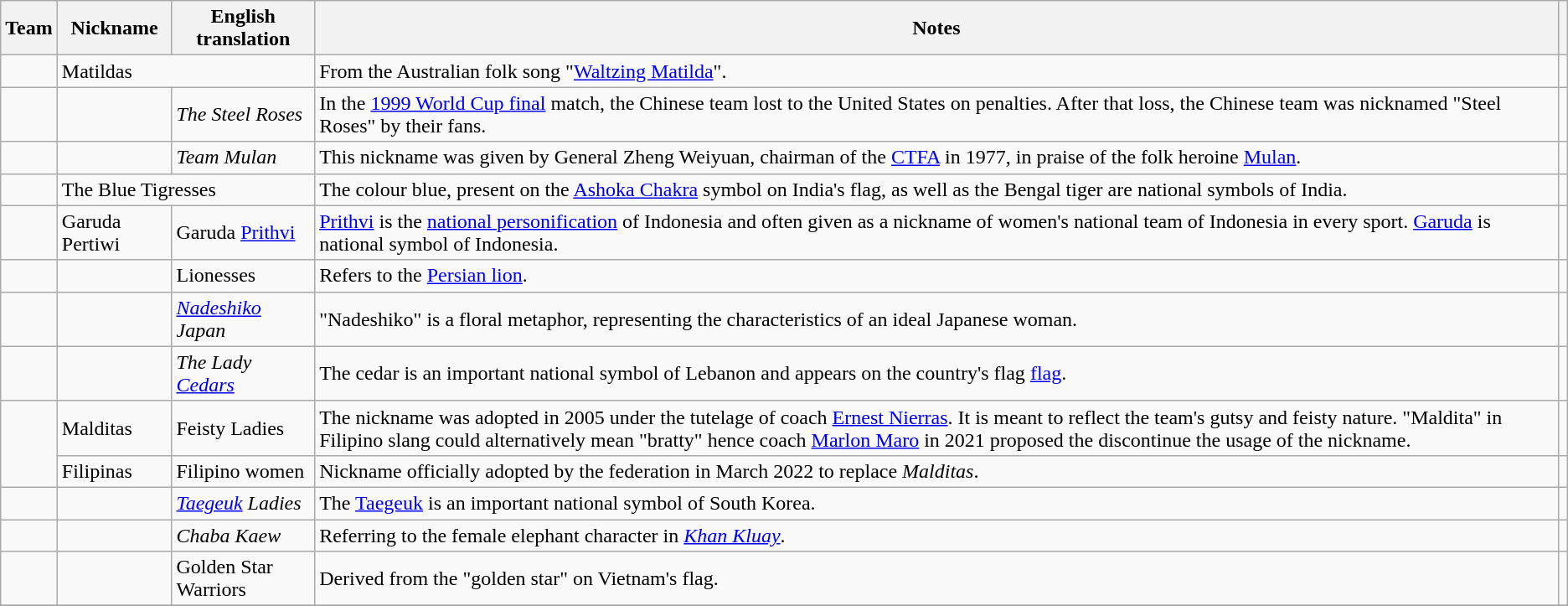<table class="wikitable sortable">
<tr>
<th>Team</th>
<th>Nickname</th>
<th>English translation</th>
<th>Notes</th>
<th></th>
</tr>
<tr>
<td></td>
<td colspan="2">Matildas</td>
<td>From the Australian folk song "<a href='#'>Waltzing Matilda</a>".</td>
<td></td>
</tr>
<tr>
<td></td>
<td></td>
<td><em>The Steel Roses</em></td>
<td>In the <a href='#'>1999 World Cup final</a> match, the Chinese team lost to the United States on penalties. After that loss, the Chinese team was nicknamed "Steel Roses" by their fans.</td>
<td></td>
</tr>
<tr>
<td></td>
<td></td>
<td><em>Team Mulan</em></td>
<td>This nickname was given by General Zheng Weiyuan, chairman of the <a href='#'>CTFA</a> in 1977, in praise of the folk heroine <a href='#'>Mulan</a>.</td>
<td></td>
</tr>
<tr>
<td></td>
<td colspan="2">The Blue Tigresses</td>
<td>The colour blue, present on the <a href='#'>Ashoka Chakra</a> symbol on India's flag, as well as the Bengal tiger are national symbols of India.</td>
<td></td>
</tr>
<tr>
<td></td>
<td>Garuda Pertiwi</td>
<td>Garuda <a href='#'>Prithvi</a></td>
<td><a href='#'>Prithvi</a> is the <a href='#'>national personification</a> of Indonesia and often given as a nickname of women's national team of Indonesia in every sport. <a href='#'>Garuda</a> is national symbol of Indonesia.</td>
<td></td>
</tr>
<tr>
<td></td>
<td><br></td>
<td>Lionesses</td>
<td>Refers to the <a href='#'>Persian lion</a>.</td>
<td></td>
</tr>
<tr>
<td></td>
<td></td>
<td><em><a href='#'>Nadeshiko</a> Japan</em></td>
<td>"Nadeshiko" is a floral metaphor, representing the characteristics of an ideal Japanese woman.</td>
<td></td>
</tr>
<tr>
<td></td>
<td><br></td>
<td><em>The Lady <a href='#'>Cedars</a></em></td>
<td>The cedar is an important national symbol of Lebanon and appears on the country's flag <a href='#'>flag</a>.</td>
<td></td>
</tr>
<tr>
<td rowspan="2"></td>
<td>Malditas</td>
<td>Feisty Ladies</td>
<td>The nickname was adopted in 2005 under the tutelage of coach <a href='#'>Ernest Nierras</a>. It is meant to reflect the team's gutsy and feisty nature. "Maldita" in Filipino slang could alternatively mean "bratty" hence coach <a href='#'>Marlon Maro</a> in 2021 proposed the discontinue the usage of the nickname.</td>
<td></td>
</tr>
<tr>
<td>Filipinas</td>
<td>Filipino women</td>
<td>Nickname officially adopted by the federation in March 2022 to replace <em>Malditas</em>.</td>
<td></td>
</tr>
<tr>
<td></td>
<td></td>
<td><em><a href='#'>Taegeuk</a> Ladies</em></td>
<td>The <a href='#'>Taegeuk</a> is an important national symbol of South Korea.</td>
</tr>
<tr>
<td></td>
<td></td>
<td><em>Chaba Kaew</em></td>
<td>Referring to the female elephant character in <em><a href='#'>Khan Kluay</a></em>.</td>
<td></td>
</tr>
<tr>
<td></td>
<td></td>
<td>Golden Star Warriors</td>
<td>Derived from the "golden star" on Vietnam's flag.</td>
<td></td>
</tr>
<tr>
</tr>
</table>
